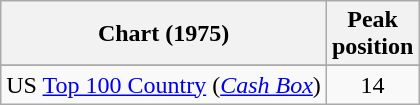<table class="wikitable sortable">
<tr>
<th align="left">Chart (1975)</th>
<th align="center">Peak<br>position</th>
</tr>
<tr>
</tr>
<tr>
</tr>
<tr>
<td align="left">US <a href='#'>Top 100 Country</a> (<em><a href='#'>Cash Box</a></em>)</td>
<td style="text-align:center;">14</td>
</tr>
</table>
